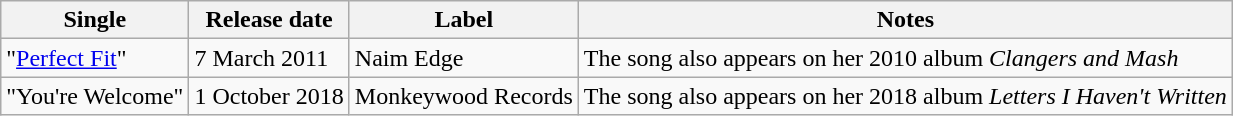<table class="wikitable">
<tr>
<th>Single</th>
<th>Release date</th>
<th>Label</th>
<th>Notes</th>
</tr>
<tr>
<td>"<a href='#'>Perfect Fit</a>"</td>
<td>7 March 2011</td>
<td>Naim Edge</td>
<td>The song also appears on her 2010 album <em>Clangers and Mash</em></td>
</tr>
<tr>
<td>"You're Welcome"</td>
<td>1 October 2018</td>
<td>Monkeywood Records</td>
<td>The song also appears on her 2018 album <em>Letters I Haven't Written</em></td>
</tr>
</table>
